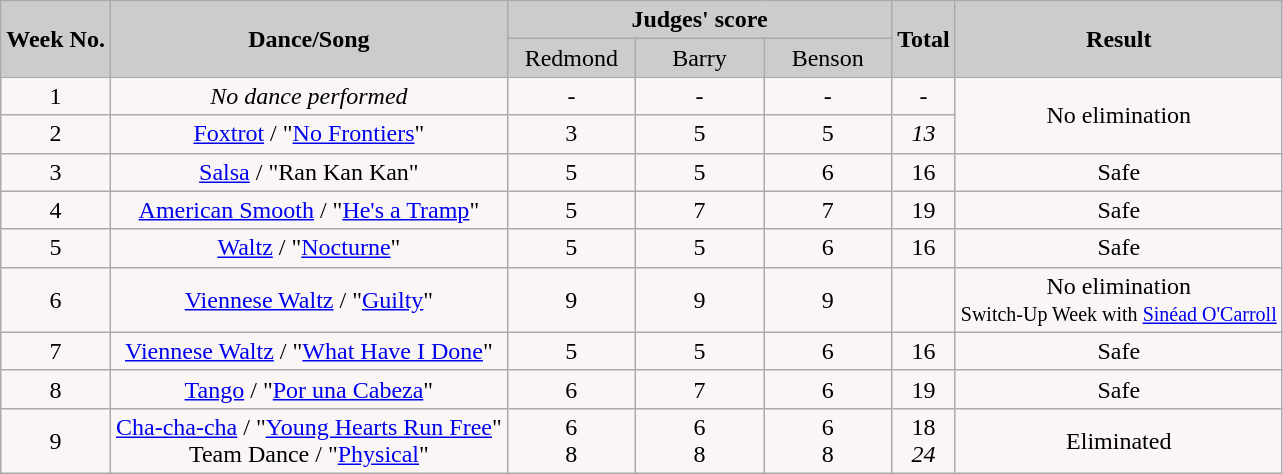<table class="wikitable collapsible">
<tr>
<th rowspan="2" style="background:#ccc; text-align:Center;"><strong>Week No.</strong></th>
<th rowspan="2" style="background:#ccc; text-align:Center;"><strong>Dance/Song</strong></th>
<th colspan="3" style="background:#ccc; text-align:Center;"><strong>Judges' score</strong></th>
<th rowspan="2" style="background:#ccc; text-align:Center;"><strong>Total</strong></th>
<th rowspan="2" style="background:#ccc; text-align:Center;"><strong>Result</strong></th>
</tr>
<tr style="text-align:center; background:#ccc;">
<td style="width:10%; ">Redmond</td>
<td style="width:10%; ">Barry</td>
<td style="width:10%; ">Benson</td>
</tr>
<tr style="text-align:center; background:#faf6f6;">
<td>1</td>
<td><em>No dance performed</em></td>
<td>-</td>
<td>-</td>
<td>-</td>
<td>-</td>
<td rowspan="2">No elimination</td>
</tr>
<tr style="text-align:center; background:#faf6f6;">
<td>2</td>
<td><a href='#'>Foxtrot</a> / "<a href='#'>No Frontiers</a>"</td>
<td>3</td>
<td>5</td>
<td>5</td>
<td><span><em>13</em></span></td>
</tr>
<tr style="text-align:center; background:#faf6f6;">
<td>3</td>
<td><a href='#'>Salsa</a> / "Ran Kan Kan"</td>
<td>5</td>
<td>5</td>
<td>6</td>
<td>16</td>
<td>Safe</td>
</tr>
<tr style="text-align:center; background:#faf6f6;">
<td>4</td>
<td><a href='#'>American Smooth</a> / "<a href='#'>He's a Tramp</a>"</td>
<td>5</td>
<td>7</td>
<td>7</td>
<td>19</td>
<td>Safe</td>
</tr>
<tr style="text-align:center; background:#faf6f6;">
<td>5</td>
<td><a href='#'>Waltz</a> / "<a href='#'>Nocturne</a>"</td>
<td>5</td>
<td>5</td>
<td>6</td>
<td>16</td>
<td>Safe</td>
</tr>
<tr style="text-align:center; background:#faf6f6;">
<td>6</td>
<td><a href='#'>Viennese Waltz</a> / "<a href='#'>Guilty</a>"</td>
<td>9</td>
<td>9</td>
<td>9</td>
<td></td>
<td>No elimination<br><small>Switch-Up Week with <a href='#'>Sinéad O'Carroll</a></small></td>
</tr>
<tr style="text-align:center; background:#faf6f6;">
<td>7</td>
<td><a href='#'>Viennese Waltz</a> / "<a href='#'>What Have I Done</a>"</td>
<td>5</td>
<td>5</td>
<td>6</td>
<td>16</td>
<td>Safe</td>
</tr>
<tr style="text-align:center; background:#faf6f6">
<td>8</td>
<td><a href='#'>Tango</a> / "<a href='#'>Por una Cabeza</a>"</td>
<td>6</td>
<td>7</td>
<td>6</td>
<td>19</td>
<td>Safe</td>
</tr>
<tr style="text-align:center; background:#faf6f6">
<td>9</td>
<td><a href='#'>Cha-cha-cha</a> / "<a href='#'>Young Hearts Run Free</a>"<br>Team Dance / "<a href='#'>Physical</a>"</td>
<td>6<br>8</td>
<td>6<br>8</td>
<td>6<br>8</td>
<td>18<br><span><em>24</em></span></td>
<td>Eliminated</td>
</tr>
</table>
